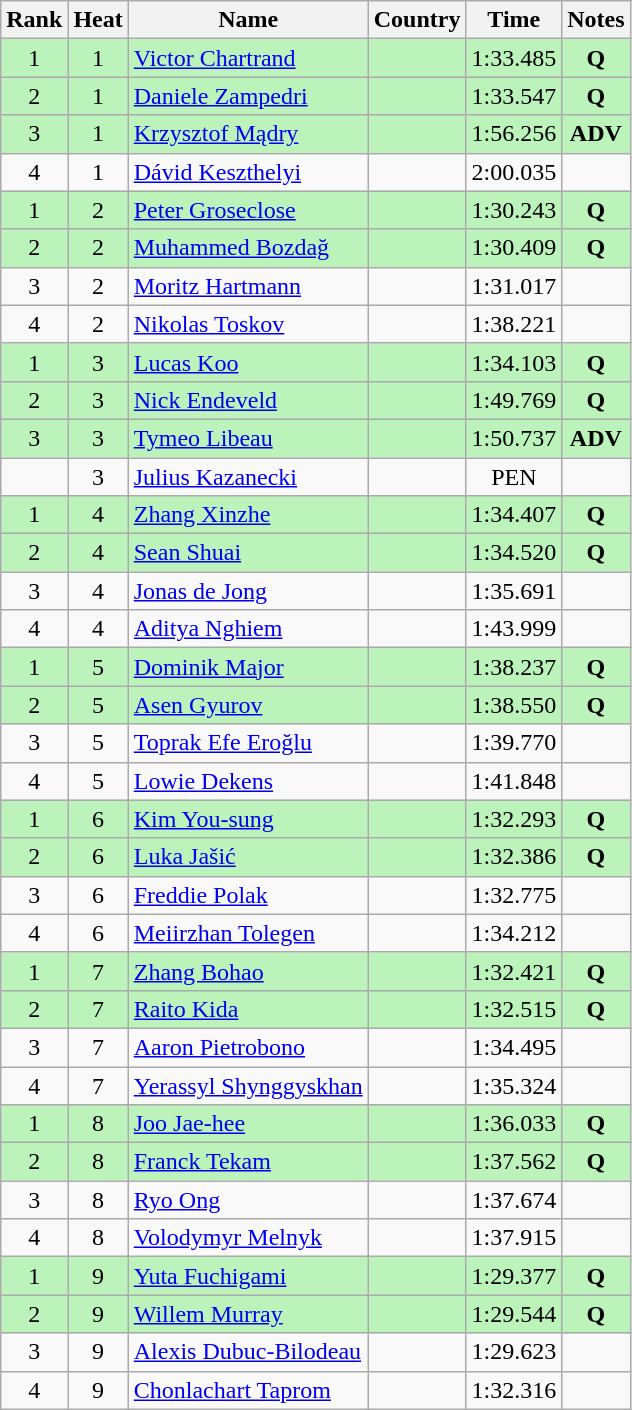<table class="wikitable sortable" style="text-align:center">
<tr>
<th>Rank</th>
<th>Heat</th>
<th>Name</th>
<th>Country</th>
<th>Time</th>
<th>Notes</th>
</tr>
<tr bgcolor=#bbf3bb>
<td>1</td>
<td>1</td>
<td align=left><a href='#'>Victor Chartrand</a></td>
<td align=left></td>
<td>1:33.485</td>
<td><strong>Q</strong></td>
</tr>
<tr bgcolor=#bbf3bb>
<td>2</td>
<td>1</td>
<td align=left><a href='#'>Daniele Zampedri</a></td>
<td align=left></td>
<td>1:33.547</td>
<td><strong>Q</strong></td>
</tr>
<tr bgcolor=#bbf3bb>
<td>3</td>
<td>1</td>
<td align=left><a href='#'>Krzysztof Mądry</a></td>
<td align=left></td>
<td>1:56.256</td>
<td><strong>ADV</strong></td>
</tr>
<tr>
<td>4</td>
<td>1</td>
<td align=left><a href='#'>Dávid Keszthelyi</a></td>
<td align=left></td>
<td>2:00.035</td>
<td></td>
</tr>
<tr bgcolor=#bbf3bb>
<td>1</td>
<td>2</td>
<td align=left><a href='#'>Peter Groseclose</a></td>
<td align=left></td>
<td>1:30.243</td>
<td><strong>Q</strong></td>
</tr>
<tr bgcolor=#bbf3bb>
<td>2</td>
<td>2</td>
<td align=left><a href='#'>Muhammed Bozdağ</a></td>
<td align=left></td>
<td>1:30.409</td>
<td><strong>Q</strong></td>
</tr>
<tr>
<td>3</td>
<td>2</td>
<td align=left><a href='#'>Moritz Hartmann</a></td>
<td align=left></td>
<td>1:31.017</td>
<td></td>
</tr>
<tr>
<td>4</td>
<td>2</td>
<td align=left><a href='#'>Nikolas Toskov</a></td>
<td align=left></td>
<td>1:38.221</td>
<td></td>
</tr>
<tr bgcolor=#bbf3bb>
<td>1</td>
<td>3</td>
<td align=left><a href='#'>Lucas Koo</a></td>
<td align=left></td>
<td>1:34.103</td>
<td><strong>Q</strong></td>
</tr>
<tr bgcolor=#bbf3bb>
<td>2</td>
<td>3</td>
<td align=left><a href='#'>Nick Endeveld</a></td>
<td align=left></td>
<td>1:49.769</td>
<td><strong>Q</strong></td>
</tr>
<tr bgcolor=#bbf3bb>
<td>3</td>
<td>3</td>
<td align=left><a href='#'>Tymeo Libeau</a></td>
<td align=left></td>
<td>1:50.737</td>
<td><strong>ADV</strong></td>
</tr>
<tr>
<td></td>
<td>3</td>
<td align=left><a href='#'>Julius Kazanecki</a></td>
<td align=left></td>
<td>PEN</td>
<td></td>
</tr>
<tr bgcolor=#bbf3bb>
<td>1</td>
<td>4</td>
<td align=left><a href='#'>Zhang Xinzhe</a></td>
<td align=left></td>
<td>1:34.407</td>
<td><strong>Q</strong></td>
</tr>
<tr bgcolor=#bbf3bb>
<td>2</td>
<td>4</td>
<td align=left><a href='#'>Sean Shuai</a></td>
<td align=left></td>
<td>1:34.520</td>
<td><strong>Q</strong></td>
</tr>
<tr>
<td>3</td>
<td>4</td>
<td align=left><a href='#'>Jonas de Jong</a></td>
<td align=left></td>
<td>1:35.691</td>
<td></td>
</tr>
<tr>
<td>4</td>
<td>4</td>
<td align=left><a href='#'>Aditya Nghiem</a></td>
<td align=left></td>
<td>1:43.999</td>
<td></td>
</tr>
<tr bgcolor=#bbf3bb>
<td>1</td>
<td>5</td>
<td align=left><a href='#'>Dominik Major</a></td>
<td align=left></td>
<td>1:38.237</td>
<td><strong>Q</strong></td>
</tr>
<tr bgcolor=#bbf3bb>
<td>2</td>
<td>5</td>
<td align=left><a href='#'>Asen Gyurov</a></td>
<td align=left></td>
<td>1:38.550</td>
<td><strong>Q</strong></td>
</tr>
<tr>
<td>3</td>
<td>5</td>
<td align=left><a href='#'>Toprak Efe Eroğlu</a></td>
<td align=left></td>
<td>1:39.770</td>
<td></td>
</tr>
<tr>
<td>4</td>
<td>5</td>
<td align=left><a href='#'>Lowie Dekens</a></td>
<td align=left></td>
<td>1:41.848</td>
<td></td>
</tr>
<tr bgcolor=#bbf3bb>
<td>1</td>
<td>6</td>
<td align=left><a href='#'>Kim You-sung</a></td>
<td align=left></td>
<td>1:32.293</td>
<td><strong>Q</strong></td>
</tr>
<tr bgcolor=#bbf3bb>
<td>2</td>
<td>6</td>
<td align=left><a href='#'>Luka Jašić</a></td>
<td align=left></td>
<td>1:32.386</td>
<td><strong>Q</strong></td>
</tr>
<tr>
<td>3</td>
<td>6</td>
<td align=left><a href='#'>Freddie Polak</a></td>
<td align=left></td>
<td>1:32.775</td>
<td></td>
</tr>
<tr>
<td>4</td>
<td>6</td>
<td align=left><a href='#'>Meiirzhan Tolegen</a></td>
<td align=left></td>
<td>1:34.212</td>
<td></td>
</tr>
<tr bgcolor=#bbf3bb>
<td>1</td>
<td>7</td>
<td align=left><a href='#'>Zhang Bohao</a></td>
<td align=left></td>
<td>1:32.421</td>
<td><strong>Q</strong></td>
</tr>
<tr bgcolor=#bbf3bb>
<td>2</td>
<td>7</td>
<td align=left><a href='#'>Raito Kida</a></td>
<td align=left></td>
<td>1:32.515</td>
<td><strong>Q</strong></td>
</tr>
<tr>
<td>3</td>
<td>7</td>
<td align=left><a href='#'>Aaron Pietrobono</a></td>
<td align=left></td>
<td>1:34.495</td>
<td></td>
</tr>
<tr>
<td>4</td>
<td>7</td>
<td align=left><a href='#'>Yerassyl Shynggyskhan</a></td>
<td align=left></td>
<td>1:35.324</td>
<td></td>
</tr>
<tr bgcolor=#bbf3bb>
<td>1</td>
<td>8</td>
<td align=left><a href='#'>Joo Jae-hee</a></td>
<td align=left></td>
<td>1:36.033</td>
<td><strong>Q</strong></td>
</tr>
<tr bgcolor=#bbf3bb>
<td>2</td>
<td>8</td>
<td align=left><a href='#'>Franck Tekam</a></td>
<td align=left></td>
<td>1:37.562</td>
<td><strong>Q</strong></td>
</tr>
<tr>
<td>3</td>
<td>8</td>
<td align=left><a href='#'>Ryo Ong</a></td>
<td align=left></td>
<td>1:37.674</td>
<td></td>
</tr>
<tr>
<td>4</td>
<td>8</td>
<td align=left><a href='#'>Volodymyr Melnyk</a></td>
<td align=left></td>
<td>1:37.915</td>
<td></td>
</tr>
<tr bgcolor=#bbf3bb>
<td>1</td>
<td>9</td>
<td align=left><a href='#'>Yuta Fuchigami</a></td>
<td align=left></td>
<td>1:29.377</td>
<td><strong>Q</strong></td>
</tr>
<tr bgcolor=#bbf3bb>
<td>2</td>
<td>9</td>
<td align=left><a href='#'>Willem Murray</a></td>
<td align=left></td>
<td>1:29.544</td>
<td><strong>Q</strong></td>
</tr>
<tr>
<td>3</td>
<td>9</td>
<td align=left><a href='#'>Alexis Dubuc-Bilodeau</a></td>
<td align=left></td>
<td>1:29.623</td>
<td></td>
</tr>
<tr>
<td>4</td>
<td>9</td>
<td align=left><a href='#'>Chonlachart Taprom</a></td>
<td align=left></td>
<td>1:32.316</td>
<td></td>
</tr>
</table>
